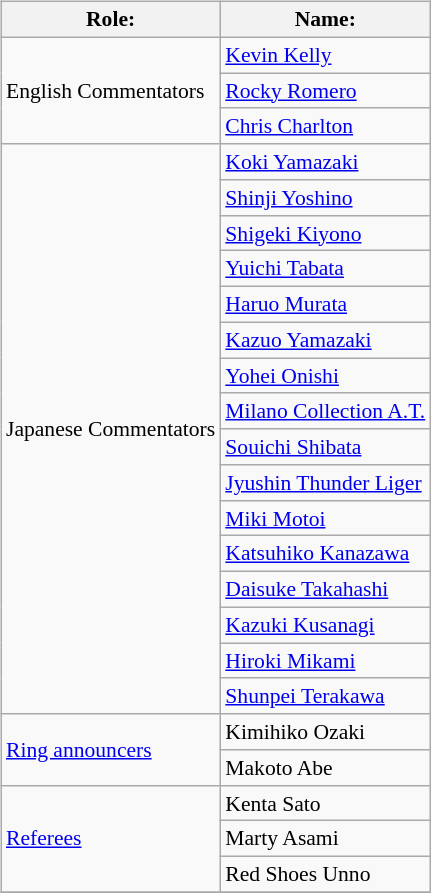<table class=wikitable style="font-size:90%; margin: 0.5em 0 0.5em 1em; float: right; clear: right;">
<tr>
<th>Role:</th>
<th>Name:</th>
</tr>
<tr>
<td rowspan="3">English Commentators</td>
<td><a href='#'>Kevin Kelly</a> </td>
</tr>
<tr>
<td><a href='#'>Rocky Romero</a> </td>
</tr>
<tr>
<td><a href='#'>Chris Charlton</a> </td>
</tr>
<tr>
<td rowspan="16">Japanese Commentators</td>
<td><a href='#'>Koki Yamazaki</a> </td>
</tr>
<tr>
<td><a href='#'>Shinji Yoshino</a> </td>
</tr>
<tr>
<td><a href='#'>Shigeki Kiyono</a> </td>
</tr>
<tr>
<td><a href='#'>Yuichi Tabata</a> </td>
</tr>
<tr>
<td><a href='#'>Haruo Murata</a> </td>
</tr>
<tr>
<td><a href='#'>Kazuo Yamazaki</a> </td>
</tr>
<tr>
<td><a href='#'>Yohei Onishi</a> </td>
</tr>
<tr>
<td><a href='#'>Milano Collection A.T.</a></td>
</tr>
<tr>
<td><a href='#'>Souichi Shibata</a> </td>
</tr>
<tr>
<td><a href='#'>Jyushin Thunder Liger</a> </td>
</tr>
<tr>
<td><a href='#'>Miki Motoi</a> </td>
</tr>
<tr>
<td><a href='#'>Katsuhiko Kanazawa</a> </td>
</tr>
<tr>
<td><a href='#'>Daisuke Takahashi</a> </td>
</tr>
<tr>
<td><a href='#'>Kazuki Kusanagi</a> </td>
</tr>
<tr>
<td><a href='#'>Hiroki Mikami</a> </td>
</tr>
<tr>
<td><a href='#'>Shunpei Terakawa</a> </td>
</tr>
<tr>
<td rowspan=2><a href='#'>Ring announcers</a></td>
<td>Kimihiko Ozaki</td>
</tr>
<tr>
<td>Makoto Abe</td>
</tr>
<tr>
<td rowspan="3"><a href='#'>Referees</a></td>
<td>Kenta Sato</td>
</tr>
<tr>
<td>Marty Asami</td>
</tr>
<tr>
<td>Red Shoes Unno</td>
</tr>
<tr>
</tr>
</table>
